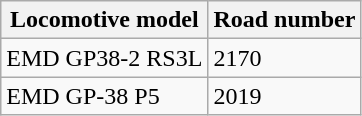<table class="wikitable">
<tr>
<th>Locomotive model</th>
<th>Road number</th>
</tr>
<tr>
<td>EMD GP38-2 RS3L</td>
<td>2170</td>
</tr>
<tr>
<td>EMD GP-38 P5</td>
<td>2019</td>
</tr>
</table>
